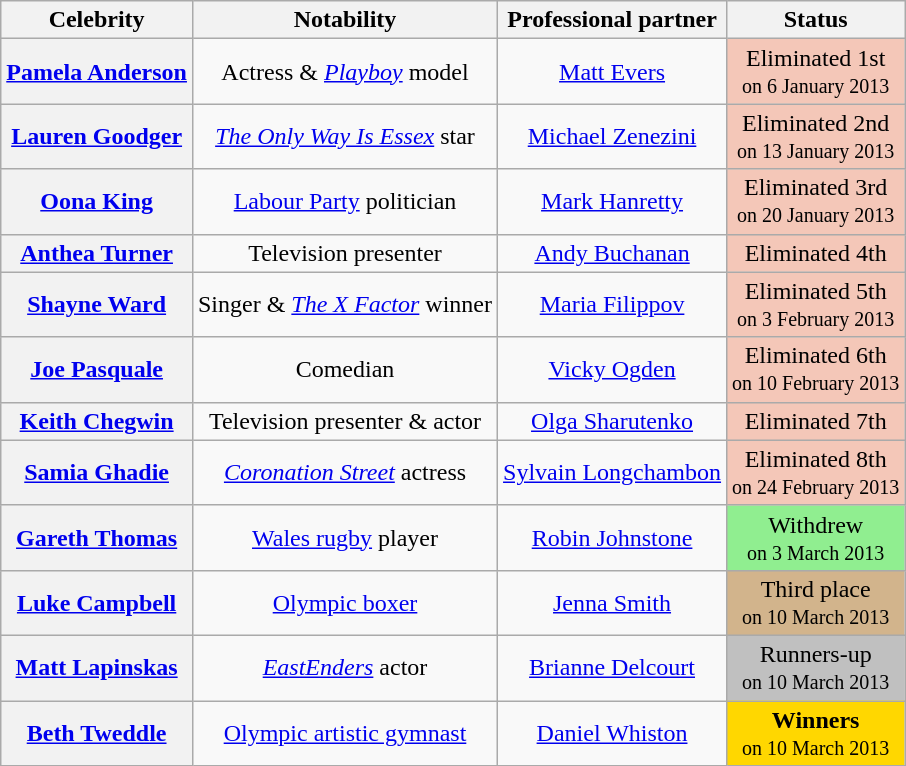<table class="wikitable sortable" style="text-align:center;">
<tr>
<th scope="col">Celebrity</th>
<th scope="col" class="unsortable">Notability</th>
<th scope="col">Professional partner</th>
<th scope="col">Status</th>
</tr>
<tr>
<th scope="row"><a href='#'>Pamela Anderson</a></th>
<td>Actress & <em><a href='#'>Playboy</a></em> model</td>
<td><a href='#'>Matt Evers</a></td>
<td bgcolor="f4c7b8">Eliminated 1st<br><small>on 6 January 2013</small></td>
</tr>
<tr>
<th scope="row"><a href='#'>Lauren Goodger</a></th>
<td><em><a href='#'>The Only Way Is Essex</a></em> star</td>
<td><a href='#'>Michael Zenezini</a></td>
<td bgcolor="f4c7b8">Eliminated 2nd<br><small>on 13 January 2013</small></td>
</tr>
<tr>
<th scope="row"><a href='#'>Oona King</a></th>
<td><a href='#'>Labour Party</a> politician</td>
<td><a href='#'>Mark Hanretty</a></td>
<td bgcolor="f4c7b8">Eliminated 3rd<br><small>on 20 January 2013</small></td>
</tr>
<tr>
<th scope="row"><a href='#'>Anthea Turner</a></th>
<td>Television presenter</td>
<td><a href='#'>Andy Buchanan</a></td>
<td bgcolor="f4c7b8">Eliminated 4th<br><small></small></td>
</tr>
<tr>
<th scope="row"><a href='#'>Shayne Ward</a></th>
<td>Singer & <em><a href='#'>The X Factor</a></em> winner</td>
<td><a href='#'>Maria Filippov</a></td>
<td bgcolor="f4c7b8">Eliminated 5th<br><small>on 3 February 2013</small></td>
</tr>
<tr>
<th scope="row"><a href='#'>Joe Pasquale</a></th>
<td>Comedian</td>
<td><a href='#'>Vicky Ogden</a></td>
<td bgcolor="f4c7b8">Eliminated 6th<br><small>on 10 February 2013</small></td>
</tr>
<tr>
<th scope="row"><a href='#'>Keith Chegwin</a></th>
<td>Television presenter & actor</td>
<td><a href='#'>Olga Sharutenko</a></td>
<td bgcolor="f4c7b8">Eliminated 7th<br><small></small></td>
</tr>
<tr>
<th scope="row"><a href='#'>Samia Ghadie</a></th>
<td><em><a href='#'>Coronation Street</a></em> actress</td>
<td><a href='#'>Sylvain Longchambon</a></td>
<td bgcolor="f4c7b8">Eliminated 8th<br><small>on 24 February 2013</small></td>
</tr>
<tr>
<th scope="row"><a href='#'>Gareth Thomas</a></th>
<td><a href='#'>Wales rugby</a> player</td>
<td><a href='#'>Robin Johnstone</a></td>
<td bgcolor="lightgreen">Withdrew<br><small>on 3 March 2013</small></td>
</tr>
<tr>
<th scope="row"><a href='#'>Luke Campbell</a></th>
<td><a href='#'>Olympic boxer</a></td>
<td><a href='#'>Jenna Smith</a></td>
<td bgcolor="tan">Third place<br><small>on 10 March 2013</small></td>
</tr>
<tr>
<th scope="row"><a href='#'>Matt Lapinskas</a></th>
<td><em><a href='#'>EastEnders</a></em> actor</td>
<td><a href='#'>Brianne Delcourt</a></td>
<td bgcolor="silver">Runners-up<br><small> on 10 March 2013</small></td>
</tr>
<tr>
<th scope="row"><a href='#'>Beth Tweddle</a></th>
<td><a href='#'>Olympic artistic gymnast</a></td>
<td><a href='#'>Daniel Whiston</a></td>
<td bgcolor="gold"><strong>Winners</strong><br><small> on 10 March 2013</small></td>
</tr>
</table>
